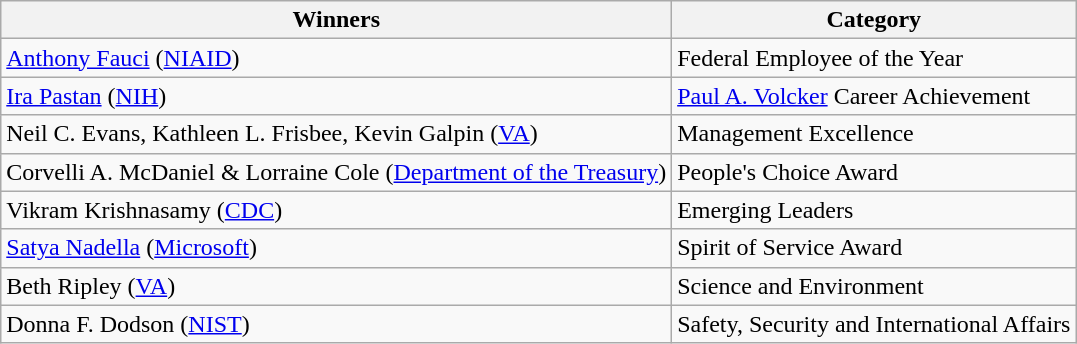<table class="wikitable sortable mw-collapsible">
<tr>
<th>Winners</th>
<th>Category</th>
</tr>
<tr>
<td><a href='#'>Anthony Fauci</a> (<a href='#'>NIAID</a>)</td>
<td>Federal Employee of the Year</td>
</tr>
<tr>
<td><a href='#'>Ira Pastan</a> (<a href='#'>NIH</a>)</td>
<td><a href='#'>Paul A. Volcker</a> Career Achievement</td>
</tr>
<tr>
<td>Neil C. Evans, Kathleen L. Frisbee, Kevin Galpin (<a href='#'>VA</a>)</td>
<td>Management Excellence</td>
</tr>
<tr>
<td>Corvelli A. McDaniel & Lorraine Cole (<a href='#'>Department of the Treasury</a>)</td>
<td>People's Choice Award</td>
</tr>
<tr>
<td>Vikram Krishnasamy (<a href='#'>CDC</a>)</td>
<td>Emerging Leaders</td>
</tr>
<tr>
<td><a href='#'>Satya Nadella</a> (<a href='#'>Microsoft</a>)</td>
<td>Spirit of Service Award</td>
</tr>
<tr>
<td>Beth Ripley (<a href='#'>VA</a>)</td>
<td>Science and Environment</td>
</tr>
<tr>
<td>Donna F. Dodson (<a href='#'>NIST</a>)</td>
<td>Safety, Security and International Affairs</td>
</tr>
</table>
